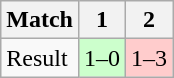<table class="wikitable">
<tr>
<th>Match</th>
<th>1</th>
<th>2</th>
</tr>
<tr>
<td>Result</td>
<td bgcolor="#CCFFCC">1–0</td>
<td bgcolor="#FFCCCC">1–3</td>
</tr>
</table>
